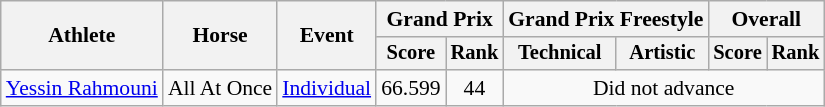<table class=wikitable style=font-size:90%;>
<tr>
<th rowspan="2">Athlete</th>
<th rowspan="2">Horse</th>
<th rowspan="2">Event</th>
<th colspan="2">Grand Prix</th>
<th colspan="2">Grand Prix Freestyle</th>
<th colspan="2">Overall</th>
</tr>
<tr style="font-size:95%">
<th>Score</th>
<th>Rank</th>
<th>Technical</th>
<th>Artistic</th>
<th>Score</th>
<th>Rank</th>
</tr>
<tr align=center>
<td align=left><a href='#'>Yessin Rahmouni</a></td>
<td align=left>All At Once</td>
<td align=left><a href='#'>Individual</a></td>
<td>66.599</td>
<td>44</td>
<td colspan=4>Did not advance</td>
</tr>
</table>
